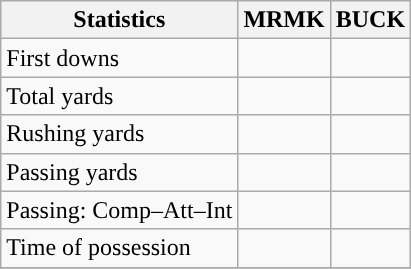<table class="wikitable" style="float: left;">
<tr>
<th>Statistics</th>
<th>MRMK</th>
<th>BUCK</th>
</tr>
<tr>
<td>First downs</td>
<td></td>
<td></td>
</tr>
<tr>
<td>Total yards</td>
<td></td>
<td></td>
</tr>
<tr>
<td>Rushing yards</td>
<td></td>
<td></td>
</tr>
<tr>
<td>Passing yards</td>
<td></td>
<td></td>
</tr>
<tr>
<td>Passing: Comp–Att–Int</td>
<td></td>
<td></td>
</tr>
<tr>
<td>Time of possession</td>
<td></td>
<td></td>
</tr>
<tr>
</tr>
</table>
